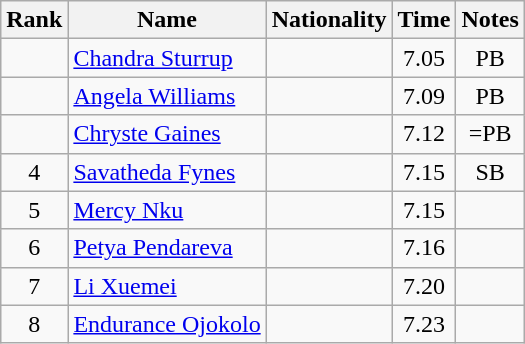<table class="wikitable sortable" style="text-align:center">
<tr>
<th>Rank</th>
<th>Name</th>
<th>Nationality</th>
<th>Time</th>
<th>Notes</th>
</tr>
<tr>
<td></td>
<td align="left"><a href='#'>Chandra Sturrup</a></td>
<td align=left></td>
<td>7.05</td>
<td>PB</td>
</tr>
<tr>
<td></td>
<td align="left"><a href='#'>Angela Williams</a></td>
<td align=left></td>
<td>7.09</td>
<td>PB</td>
</tr>
<tr>
<td></td>
<td align="left"><a href='#'>Chryste Gaines</a></td>
<td align=left></td>
<td>7.12</td>
<td>=PB</td>
</tr>
<tr>
<td>4</td>
<td align="left"><a href='#'>Savatheda Fynes</a></td>
<td align=left></td>
<td>7.15</td>
<td>SB</td>
</tr>
<tr>
<td>5</td>
<td align="left"><a href='#'>Mercy Nku</a></td>
<td align=left></td>
<td>7.15</td>
<td></td>
</tr>
<tr>
<td>6</td>
<td align="left"><a href='#'>Petya Pendareva</a></td>
<td align=left></td>
<td>7.16</td>
<td></td>
</tr>
<tr>
<td>7</td>
<td align="left"><a href='#'>Li Xuemei</a></td>
<td align=left></td>
<td>7.20</td>
<td></td>
</tr>
<tr>
<td>8</td>
<td align="left"><a href='#'>Endurance Ojokolo</a></td>
<td align=left></td>
<td>7.23</td>
<td></td>
</tr>
</table>
